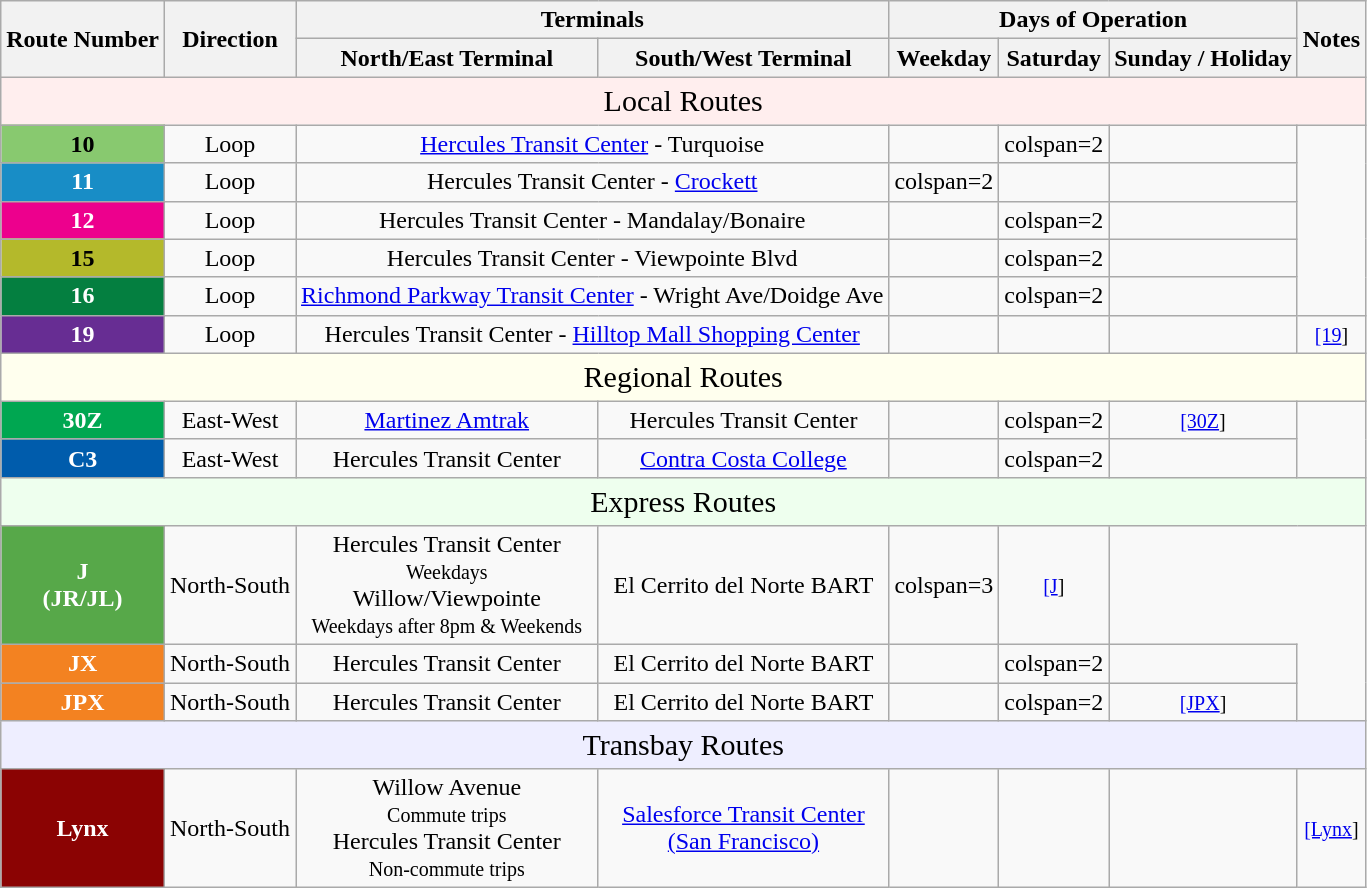<table class="wikitable" style="text-align:center">
<tr>
<th rowspan="2">Route Number</th>
<th rowspan="2">Direction</th>
<th colspan="2">Terminals</th>
<th colspan="3">Days of Operation</th>
<th rowspan="2">Notes</th>
</tr>
<tr>
<th>North/East Terminal</th>
<th>South/West Terminal</th>
<th>Weekday</th>
<th>Saturday</th>
<th>Sunday / Holiday</th>
</tr>
<tr>
<td colspan=8 style="font-size:125%;background:#fee;">Local Routes</td>
</tr>
<tr>
<th style="background:#88c96f;color:#000;">10</th>
<td>Loop</td>
<td colspan="2"><a href='#'>Hercules Transit Center</a> - Turquoise</td>
<td></td>
<td>colspan=2 </td>
<td></td>
</tr>
<tr>
<th style="background:#188dc6;color:#fff;">11</th>
<td>Loop</td>
<td colspan="2">Hercules Transit Center - <a href='#'>Crockett</a></td>
<td>colspan=2 </td>
<td></td>
<td></td>
</tr>
<tr>
<th style="background:#ed008d;color:#fff;">12</th>
<td>Loop</td>
<td colspan="2">Hercules Transit Center - Mandalay/Bonaire</td>
<td></td>
<td>colspan=2 </td>
<td></td>
</tr>
<tr>
<th style="background:#b4b92b;color:#000;">15</th>
<td>Loop</td>
<td colspan="2">Hercules Transit Center - Viewpointe Blvd</td>
<td></td>
<td>colspan=2 </td>
<td></td>
</tr>
<tr>
<th style="background:#047f40;color:#fff;">16</th>
<td>Loop</td>
<td colspan="2"><a href='#'>Richmond Parkway Transit Center</a> - Wright Ave/Doidge Ave</td>
<td></td>
<td>colspan=2 </td>
<td></td>
</tr>
<tr>
<th style="background:#672d93;color:#fff;">19</th>
<td>Loop</td>
<td colspan="2">Hercules Transit Center - <a href='#'>Hilltop Mall Shopping Center</a></td>
<td></td>
<td></td>
<td></td>
<td><small><a href='#'>[19</a>]</small></td>
</tr>
<tr>
<td colspan=8 style="font-size:125%;background:#ffe;">Regional Routes</td>
</tr>
<tr>
<th style="background:#00a751;color:#fff;">30Z</th>
<td>East-West</td>
<td><a href='#'>Martinez Amtrak</a></td>
<td>Hercules Transit Center</td>
<td></td>
<td>colspan=2 </td>
<td><small><a href='#'>[30Z</a>]</small></td>
</tr>
<tr>
<th style="background:#005cac;color:#fff;">C3</th>
<td>East-West</td>
<td>Hercules Transit Center<br></td>
<td><a href='#'>Contra Costa College</a></td>
<td></td>
<td>colspan=2 </td>
<td></td>
</tr>
<tr>
<td colspan=8 style="font-size:125%;background:#efe;">Express Routes</td>
</tr>
<tr>
<th style="background:#57a849;color:#fff;">J<br> (JR/JL)</th>
<td>North-South</td>
<td>Hercules Transit Center<br><small>Weekdays</small><br> Willow/Viewpointe <br><small>Weekdays after 8pm & Weekends</small></td>
<td>El Cerrito del Norte BART</td>
<td>colspan=3 </td>
<td><small><a href='#'>[J</a>]</small></td>
</tr>
<tr>
<th style="background:#f38221;color:#fff;">JX</th>
<td>North-South</td>
<td>Hercules Transit Center</td>
<td>El Cerrito del Norte BART</td>
<td></td>
<td>colspan=2 </td>
<td></td>
</tr>
<tr>
<th style="background:#f38221;color:#fff;">JPX</th>
<td>North-South</td>
<td>Hercules Transit Center</td>
<td>El Cerrito del Norte BART</td>
<td></td>
<td>colspan=2 </td>
<td><small><a href='#'>[JPX</a>]</small></td>
</tr>
<tr>
<td colspan=8 style="font-size:125%;background:#eef;">Transbay Routes</td>
</tr>
<tr>
<th style="background:#8b0303;color:#fff;">Lynx</th>
<td>North-South</td>
<td>Willow Avenue<br><small>Commute trips</small><br>Hercules Transit Center<br><small>Non-commute trips</small></td>
<td><a href='#'>Salesforce Transit Center</a><br><a href='#'>(San Francisco)</a></td>
<td></td>
<td></td>
<td></td>
<td><small><a href='#'>[Lynx</a>]</small></td>
</tr>
</table>
